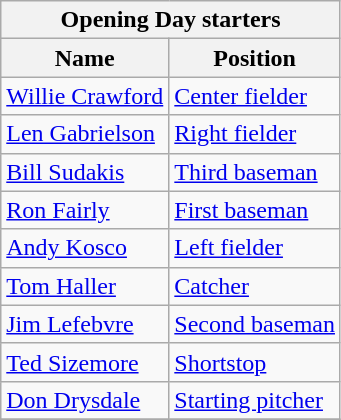<table class="wikitable" style="text-align:left">
<tr>
<th colspan="2">Opening Day starters</th>
</tr>
<tr>
<th>Name</th>
<th>Position</th>
</tr>
<tr>
<td><a href='#'>Willie Crawford</a></td>
<td><a href='#'>Center fielder</a></td>
</tr>
<tr>
<td><a href='#'>Len Gabrielson</a></td>
<td><a href='#'>Right fielder</a></td>
</tr>
<tr>
<td><a href='#'>Bill Sudakis</a></td>
<td><a href='#'>Third baseman</a></td>
</tr>
<tr>
<td><a href='#'>Ron Fairly</a></td>
<td><a href='#'>First baseman</a></td>
</tr>
<tr>
<td><a href='#'>Andy Kosco</a></td>
<td><a href='#'>Left fielder</a></td>
</tr>
<tr>
<td><a href='#'>Tom Haller</a></td>
<td><a href='#'>Catcher</a></td>
</tr>
<tr>
<td><a href='#'>Jim Lefebvre</a></td>
<td><a href='#'>Second baseman</a></td>
</tr>
<tr>
<td><a href='#'>Ted Sizemore</a></td>
<td><a href='#'>Shortstop</a></td>
</tr>
<tr>
<td><a href='#'>Don Drysdale</a></td>
<td><a href='#'>Starting pitcher</a></td>
</tr>
<tr>
</tr>
</table>
